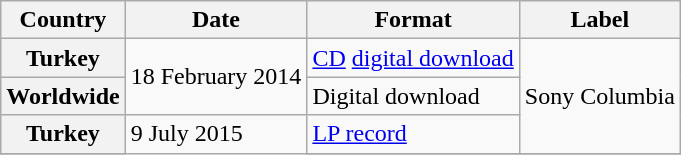<table class="wikitable plainrowheaders">
<tr>
<th scope="col">Country</th>
<th scope="col">Date</th>
<th scope="col">Format</th>
<th scope="col">Label</th>
</tr>
<tr>
<th scope="row">Turkey</th>
<td rowspan="2">18 February 2014</td>
<td><a href='#'>CD</a> <a href='#'>digital download</a></td>
<td rowspan="3">Sony Columbia</td>
</tr>
<tr>
<th scope="row">Worldwide</th>
<td>Digital download</td>
</tr>
<tr>
<th scope="row">Turkey</th>
<td rowspan="2">9 July 2015</td>
<td><a href='#'>LP record</a></td>
</tr>
<tr>
</tr>
</table>
